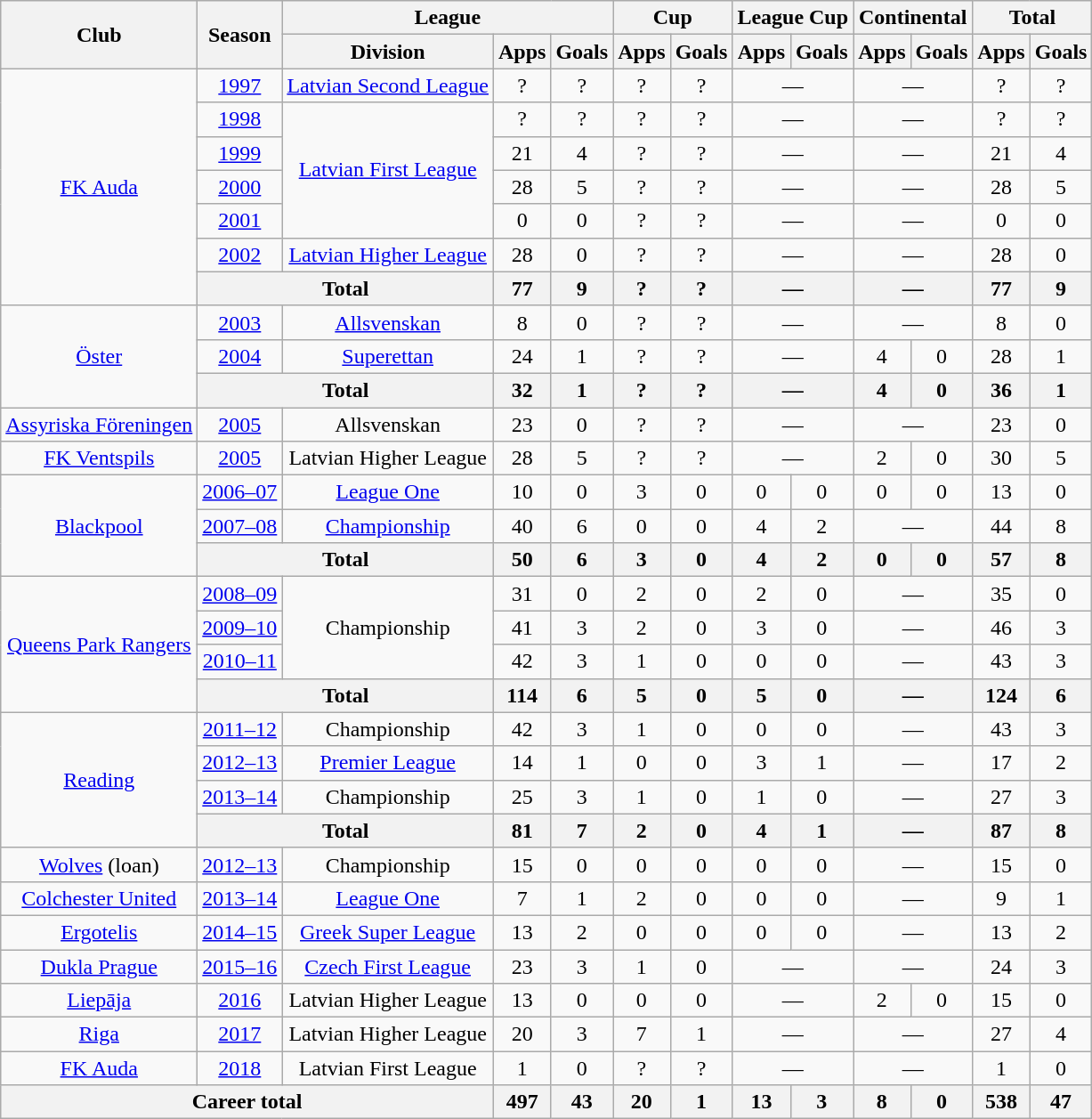<table class="wikitable" style="text-align:center">
<tr>
<th rowspan="2">Club</th>
<th rowspan="2">Season</th>
<th colspan="3">League</th>
<th colspan="2">Cup</th>
<th colspan="2">League Cup</th>
<th colspan="2">Continental</th>
<th colspan="3">Total</th>
</tr>
<tr>
<th>Division</th>
<th>Apps</th>
<th>Goals</th>
<th>Apps</th>
<th>Goals</th>
<th>Apps</th>
<th>Goals</th>
<th>Apps</th>
<th>Goals</th>
<th>Apps</th>
<th>Goals</th>
</tr>
<tr>
<td rowspan="7"><a href='#'>FK Auda</a></td>
<td><a href='#'>1997</a></td>
<td><a href='#'>Latvian Second League</a></td>
<td>?</td>
<td>?</td>
<td>?</td>
<td>?</td>
<td colspan="2">—</td>
<td colspan="2">—</td>
<td>?</td>
<td>?</td>
</tr>
<tr>
<td><a href='#'>1998</a></td>
<td rowspan="4"><a href='#'>Latvian First League</a></td>
<td>?</td>
<td>?</td>
<td>?</td>
<td>?</td>
<td colspan="2">—</td>
<td colspan="2">—</td>
<td>?</td>
<td>?</td>
</tr>
<tr>
<td><a href='#'>1999</a></td>
<td>21</td>
<td>4</td>
<td>?</td>
<td>?</td>
<td colspan="2">—</td>
<td colspan="2">—</td>
<td>21</td>
<td>4</td>
</tr>
<tr>
<td><a href='#'>2000</a></td>
<td>28</td>
<td>5</td>
<td>?</td>
<td>?</td>
<td colspan="2">—</td>
<td colspan="2">—</td>
<td>28</td>
<td>5</td>
</tr>
<tr>
<td><a href='#'>2001</a></td>
<td>0</td>
<td>0</td>
<td>?</td>
<td>?</td>
<td colspan="2">—</td>
<td colspan="2">—</td>
<td>0</td>
<td>0</td>
</tr>
<tr>
<td><a href='#'>2002</a></td>
<td><a href='#'>Latvian Higher League</a></td>
<td>28</td>
<td>0</td>
<td>?</td>
<td>?</td>
<td colspan="2">—</td>
<td colspan="2">—</td>
<td>28</td>
<td>0</td>
</tr>
<tr>
<th colspan="2">Total</th>
<th>77</th>
<th>9</th>
<th>?</th>
<th>?</th>
<th colspan="2">—</th>
<th colspan="2">—</th>
<th>77</th>
<th>9</th>
</tr>
<tr>
<td rowspan="3"><a href='#'>Öster</a></td>
<td><a href='#'>2003</a></td>
<td><a href='#'>Allsvenskan</a></td>
<td>8</td>
<td>0</td>
<td>?</td>
<td>?</td>
<td colspan="2">—</td>
<td colspan="2">—</td>
<td>8</td>
<td>0</td>
</tr>
<tr>
<td><a href='#'>2004</a></td>
<td><a href='#'>Superettan</a></td>
<td>24</td>
<td>1</td>
<td>?</td>
<td>?</td>
<td colspan="2">—</td>
<td>4</td>
<td>0</td>
<td>28</td>
<td>1</td>
</tr>
<tr>
<th colspan="2">Total</th>
<th>32</th>
<th>1</th>
<th>?</th>
<th>?</th>
<th colspan="2">—</th>
<th>4</th>
<th>0</th>
<th>36</th>
<th>1</th>
</tr>
<tr>
<td><a href='#'>Assyriska Föreningen</a></td>
<td><a href='#'>2005</a></td>
<td>Allsvenskan</td>
<td>23</td>
<td>0</td>
<td>?</td>
<td>?</td>
<td colspan="2">—</td>
<td colspan="2">—</td>
<td>23</td>
<td>0</td>
</tr>
<tr>
<td><a href='#'>FK Ventspils</a></td>
<td><a href='#'>2005</a></td>
<td>Latvian Higher League</td>
<td>28</td>
<td>5</td>
<td>?</td>
<td>?</td>
<td colspan="2">—</td>
<td>2</td>
<td>0</td>
<td>30</td>
<td>5</td>
</tr>
<tr>
<td rowspan="3"><a href='#'>Blackpool</a></td>
<td><a href='#'>2006–07</a></td>
<td><a href='#'>League One</a></td>
<td>10</td>
<td>0</td>
<td>3</td>
<td>0</td>
<td>0</td>
<td>0</td>
<td>0</td>
<td>0</td>
<td>13</td>
<td>0</td>
</tr>
<tr>
<td><a href='#'>2007–08</a></td>
<td><a href='#'>Championship</a></td>
<td>40</td>
<td>6</td>
<td>0</td>
<td>0</td>
<td>4</td>
<td>2</td>
<td colspan="2">—</td>
<td>44</td>
<td>8</td>
</tr>
<tr>
<th colspan="2">Total</th>
<th>50</th>
<th>6</th>
<th>3</th>
<th>0</th>
<th>4</th>
<th>2</th>
<th>0</th>
<th>0</th>
<th>57</th>
<th>8</th>
</tr>
<tr>
<td rowspan="4"><a href='#'>Queens Park Rangers</a></td>
<td><a href='#'>2008–09</a></td>
<td rowspan="3">Championship</td>
<td>31</td>
<td>0</td>
<td>2</td>
<td>0</td>
<td>2</td>
<td>0</td>
<td colspan="2">—</td>
<td>35</td>
<td>0</td>
</tr>
<tr>
<td><a href='#'>2009–10</a></td>
<td>41</td>
<td>3</td>
<td>2</td>
<td>0</td>
<td>3</td>
<td>0</td>
<td colspan="2">—</td>
<td>46</td>
<td>3</td>
</tr>
<tr>
<td><a href='#'>2010–11</a></td>
<td>42</td>
<td>3</td>
<td>1</td>
<td>0</td>
<td>0</td>
<td>0</td>
<td colspan="2">—</td>
<td>43</td>
<td>3</td>
</tr>
<tr>
<th colspan="2">Total</th>
<th>114</th>
<th>6</th>
<th>5</th>
<th>0</th>
<th>5</th>
<th>0</th>
<th colspan="2">—</th>
<th>124</th>
<th>6</th>
</tr>
<tr>
<td rowspan="4"><a href='#'>Reading</a></td>
<td><a href='#'>2011–12</a></td>
<td>Championship</td>
<td>42</td>
<td>3</td>
<td>1</td>
<td>0</td>
<td>0</td>
<td>0</td>
<td colspan="2">—</td>
<td>43</td>
<td>3</td>
</tr>
<tr>
<td><a href='#'>2012–13</a></td>
<td><a href='#'>Premier League</a></td>
<td>14</td>
<td>1</td>
<td>0</td>
<td>0</td>
<td>3</td>
<td>1</td>
<td colspan="2">—</td>
<td>17</td>
<td>2</td>
</tr>
<tr>
<td><a href='#'>2013–14</a></td>
<td>Championship</td>
<td>25</td>
<td>3</td>
<td>1</td>
<td>0</td>
<td>1</td>
<td>0</td>
<td colspan="2">—</td>
<td>27</td>
<td>3</td>
</tr>
<tr>
<th colspan="2">Total</th>
<th>81</th>
<th>7</th>
<th>2</th>
<th>0</th>
<th>4</th>
<th>1</th>
<th colspan="2">—</th>
<th>87</th>
<th>8</th>
</tr>
<tr>
<td><a href='#'>Wolves</a> (loan)</td>
<td><a href='#'>2012–13</a></td>
<td>Championship</td>
<td>15</td>
<td>0</td>
<td>0</td>
<td>0</td>
<td>0</td>
<td>0</td>
<td colspan="2">—</td>
<td>15</td>
<td>0</td>
</tr>
<tr>
<td><a href='#'>Colchester United</a></td>
<td><a href='#'>2013–14</a></td>
<td><a href='#'>League One</a></td>
<td>7</td>
<td>1</td>
<td>2</td>
<td>0</td>
<td>0</td>
<td>0</td>
<td colspan="2">—</td>
<td>9</td>
<td>1</td>
</tr>
<tr>
<td><a href='#'>Ergotelis</a></td>
<td><a href='#'>2014–15</a></td>
<td><a href='#'>Greek Super League</a></td>
<td>13</td>
<td>2</td>
<td>0</td>
<td>0</td>
<td>0</td>
<td>0</td>
<td colspan="2">—</td>
<td>13</td>
<td>2</td>
</tr>
<tr>
<td><a href='#'>Dukla Prague</a></td>
<td><a href='#'>2015–16</a></td>
<td><a href='#'>Czech First League</a></td>
<td>23</td>
<td>3</td>
<td>1</td>
<td>0</td>
<td colspan="2">—</td>
<td colspan="2">—</td>
<td>24</td>
<td>3</td>
</tr>
<tr>
<td><a href='#'>Liepāja</a></td>
<td><a href='#'>2016</a></td>
<td>Latvian Higher League</td>
<td>13</td>
<td>0</td>
<td>0</td>
<td>0</td>
<td colspan="2">—</td>
<td>2</td>
<td>0</td>
<td>15</td>
<td>0</td>
</tr>
<tr>
<td><a href='#'>Riga</a></td>
<td><a href='#'>2017</a></td>
<td>Latvian Higher League</td>
<td>20</td>
<td>3</td>
<td>7</td>
<td>1</td>
<td colspan="2">—</td>
<td colspan="2">—</td>
<td>27</td>
<td>4</td>
</tr>
<tr>
<td><a href='#'>FK Auda</a></td>
<td><a href='#'>2018</a></td>
<td>Latvian First League</td>
<td>1</td>
<td>0</td>
<td>?</td>
<td>?</td>
<td colspan="2">—</td>
<td colspan="2">—</td>
<td>1</td>
<td>0</td>
</tr>
<tr>
<th colspan="3">Career total</th>
<th>497</th>
<th>43</th>
<th>20</th>
<th>1</th>
<th>13</th>
<th>3</th>
<th>8</th>
<th>0</th>
<th>538</th>
<th>47</th>
</tr>
</table>
